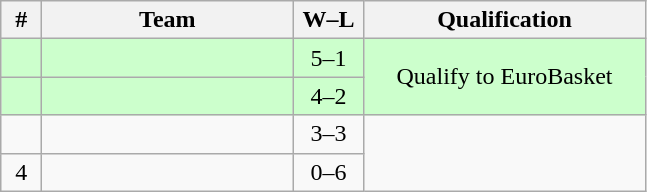<table class=wikitable style="text-align:center;">
<tr>
<th width=20px>#</th>
<th width=160px>Team</th>
<th width=40px>W–L</th>
<th width=180px>Qualification</th>
</tr>
<tr bgcolor=#CCFFCC>
<td></td>
<td align=left></td>
<td>5–1</td>
<td rowspan=2>Qualify to EuroBasket</td>
</tr>
<tr bgcolor=#CCFFCC>
<td></td>
<td align=left></td>
<td>4–2</td>
</tr>
<tr>
<td></td>
<td align=left></td>
<td>3–3</td>
</tr>
<tr>
<td>4</td>
<td align=left></td>
<td>0–6</td>
</tr>
</table>
